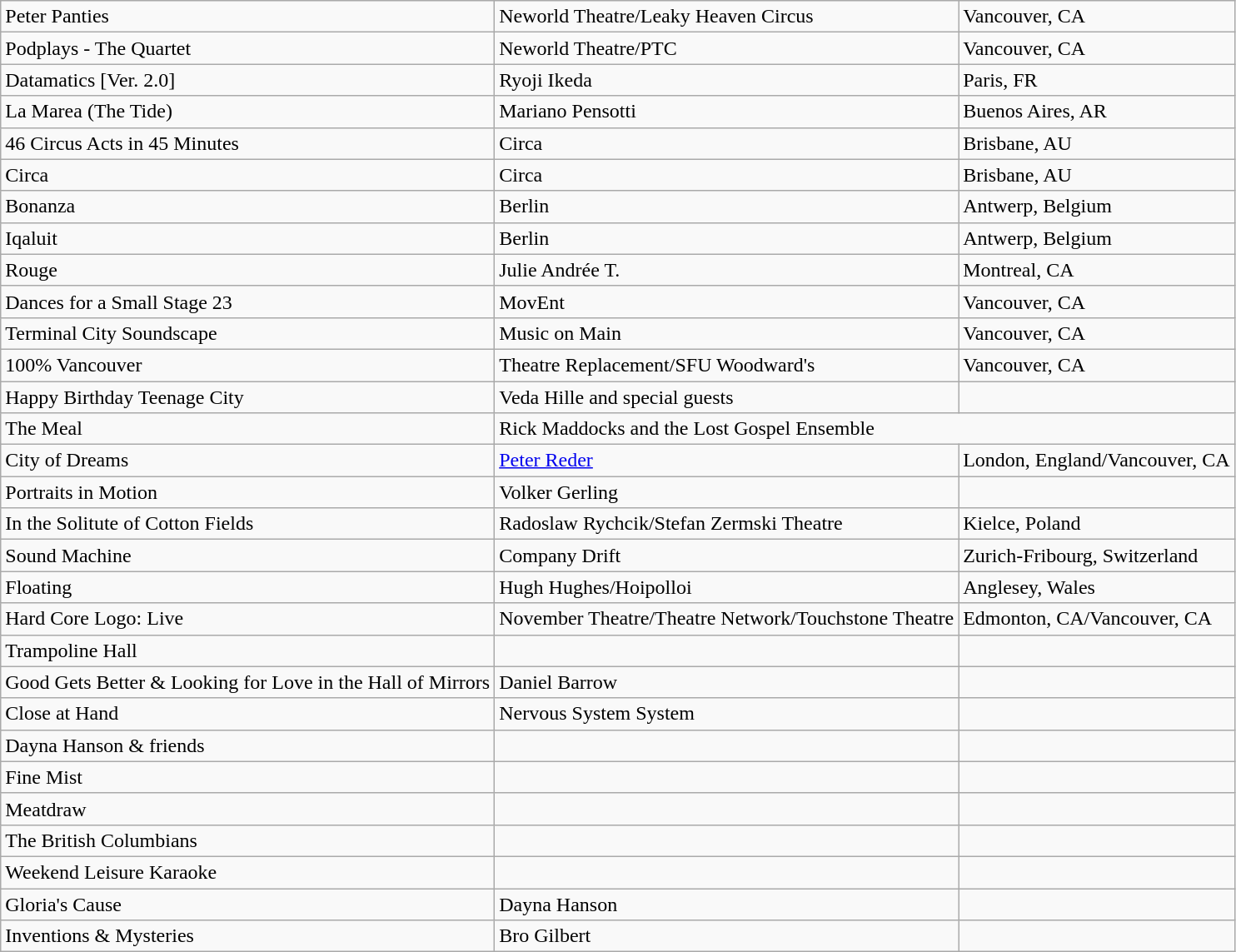<table class="wikitable">
<tr>
<td>Peter Panties</td>
<td>Neworld Theatre/Leaky Heaven Circus</td>
<td>Vancouver, CA</td>
</tr>
<tr>
<td>Podplays - The Quartet</td>
<td>Neworld Theatre/PTC</td>
<td>Vancouver, CA</td>
</tr>
<tr>
<td>Datamatics [Ver. 2.0]</td>
<td>Ryoji Ikeda</td>
<td>Paris, FR</td>
</tr>
<tr>
<td>La Marea (The Tide)</td>
<td>Mariano Pensotti</td>
<td>Buenos Aires, AR</td>
</tr>
<tr>
<td>46 Circus Acts in 45 Minutes</td>
<td>Circa</td>
<td>Brisbane, AU</td>
</tr>
<tr>
<td>Circa</td>
<td>Circa</td>
<td>Brisbane, AU</td>
</tr>
<tr>
<td>Bonanza</td>
<td>Berlin</td>
<td>Antwerp, Belgium</td>
</tr>
<tr>
<td>Iqaluit</td>
<td>Berlin</td>
<td>Antwerp, Belgium</td>
</tr>
<tr>
<td>Rouge</td>
<td>Julie Andrée T.</td>
<td>Montreal, CA</td>
</tr>
<tr>
<td>Dances for a Small Stage 23</td>
<td>MovEnt</td>
<td>Vancouver, CA</td>
</tr>
<tr>
<td>Terminal City Soundscape</td>
<td>Music on Main</td>
<td>Vancouver, CA</td>
</tr>
<tr>
<td>100% Vancouver</td>
<td>Theatre Replacement/SFU Woodward's</td>
<td>Vancouver, CA</td>
</tr>
<tr>
<td>Happy Birthday Teenage City</td>
<td>Veda Hille and special guests</td>
<td></td>
</tr>
<tr>
<td>The Meal</td>
<td colspan="2" rowspan="1">Rick Maddocks and the Lost Gospel Ensemble</td>
</tr>
<tr>
<td>City of Dreams</td>
<td><a href='#'>Peter Reder</a></td>
<td>London, England/Vancouver, CA</td>
</tr>
<tr>
<td>Portraits in Motion</td>
<td>Volker Gerling</td>
<td></td>
</tr>
<tr>
<td>In the Solitute of Cotton Fields</td>
<td>Radoslaw Rychcik/Stefan Zermski Theatre</td>
<td>Kielce, Poland</td>
</tr>
<tr>
<td>Sound Machine</td>
<td>Company Drift</td>
<td>Zurich-Fribourg, Switzerland</td>
</tr>
<tr>
<td>Floating</td>
<td>Hugh Hughes/Hoipolloi</td>
<td>Anglesey, Wales</td>
</tr>
<tr>
<td>Hard Core Logo: Live</td>
<td>November Theatre/Theatre Network/Touchstone Theatre</td>
<td>Edmonton, CA/Vancouver, CA</td>
</tr>
<tr>
<td>Trampoline Hall</td>
<td></td>
<td></td>
</tr>
<tr>
<td>Good Gets Better & Looking for Love in the Hall of Mirrors</td>
<td>Daniel Barrow</td>
<td></td>
</tr>
<tr>
<td>Close at Hand</td>
<td>Nervous System System</td>
<td></td>
</tr>
<tr>
<td>Dayna Hanson & friends</td>
<td></td>
<td></td>
</tr>
<tr>
<td>Fine Mist</td>
<td></td>
<td></td>
</tr>
<tr>
<td>Meatdraw</td>
<td></td>
<td></td>
</tr>
<tr>
<td>The British Columbians</td>
<td></td>
<td></td>
</tr>
<tr>
<td>Weekend Leisure Karaoke</td>
<td></td>
<td></td>
</tr>
<tr>
<td>Gloria's Cause</td>
<td>Dayna Hanson</td>
<td></td>
</tr>
<tr>
<td>Inventions & Mysteries</td>
<td>Bro Gilbert</td>
</tr>
</table>
